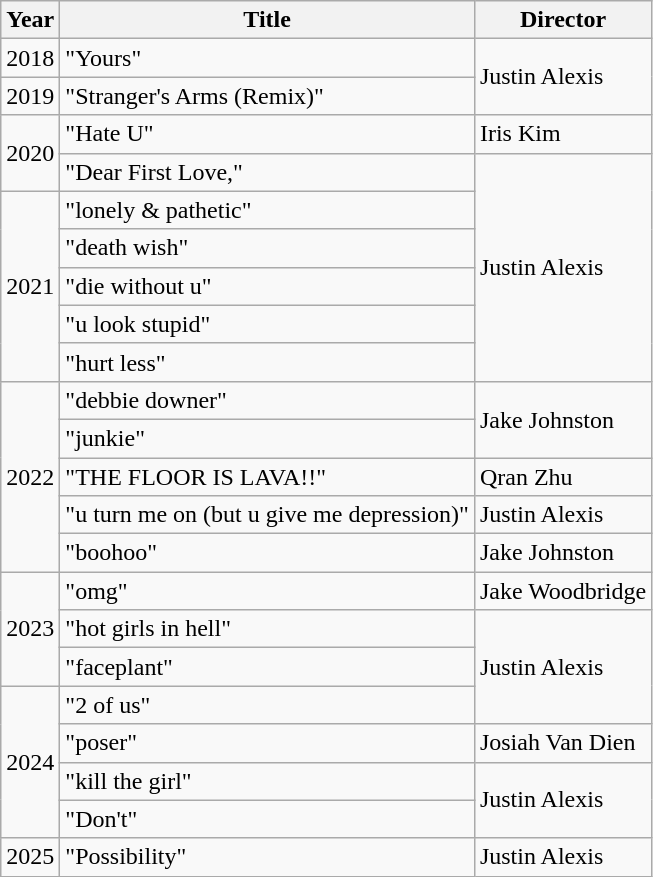<table class="wikitable">
<tr>
<th>Year</th>
<th>Title</th>
<th>Director</th>
</tr>
<tr>
<td>2018</td>
<td>"Yours"</td>
<td rowspan="2">Justin Alexis</td>
</tr>
<tr>
<td>2019</td>
<td>"Stranger's Arms (Remix)"</td>
</tr>
<tr>
<td rowspan="2">2020</td>
<td>"Hate U"</td>
<td>Iris Kim</td>
</tr>
<tr>
<td>"Dear First Love,"</td>
<td rowspan="6">Justin Alexis</td>
</tr>
<tr>
<td rowspan="5">2021</td>
<td>"lonely & pathetic"</td>
</tr>
<tr>
<td>"death wish"</td>
</tr>
<tr>
<td>"die without u"</td>
</tr>
<tr>
<td>"u look stupid"</td>
</tr>
<tr>
<td>"hurt less"</td>
</tr>
<tr>
<td rowspan="5">2022</td>
<td>"debbie downer"</td>
<td rowspan="2">Jake Johnston</td>
</tr>
<tr>
<td>"junkie"</td>
</tr>
<tr>
<td>"THE FLOOR IS LAVA!!"</td>
<td>Qran Zhu</td>
</tr>
<tr>
<td>"u turn me on (but u give me depression)"</td>
<td>Justin Alexis</td>
</tr>
<tr>
<td>"boohoo"</td>
<td>Jake Johnston</td>
</tr>
<tr>
<td rowspan="3">2023</td>
<td>"omg"</td>
<td>Jake Woodbridge</td>
</tr>
<tr>
<td>"hot girls in hell"</td>
<td rowspan="3">Justin Alexis</td>
</tr>
<tr>
<td>"faceplant"</td>
</tr>
<tr>
<td rowspan="4">2024</td>
<td>"2 of us"</td>
</tr>
<tr>
<td>"poser"</td>
<td>Josiah Van Dien</td>
</tr>
<tr>
<td>"kill the girl"</td>
<td rowspan ="2">Justin Alexis</td>
</tr>
<tr>
<td>"Don't"</td>
</tr>
<tr>
<td>2025</td>
<td>"Possibility"</td>
<td>Justin Alexis</td>
</tr>
</table>
